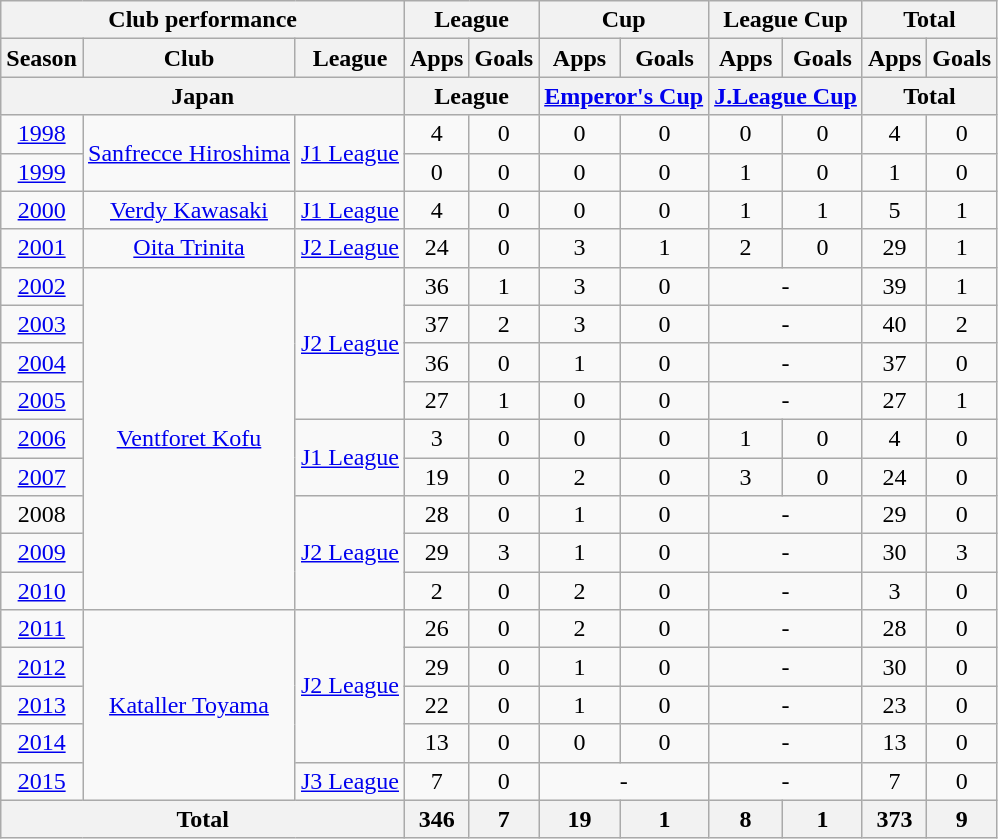<table class="wikitable" style="text-align:center;">
<tr>
<th colspan=3>Club performance</th>
<th colspan=2>League</th>
<th colspan=2>Cup</th>
<th colspan=2>League Cup</th>
<th colspan=2>Total</th>
</tr>
<tr>
<th>Season</th>
<th>Club</th>
<th>League</th>
<th>Apps</th>
<th>Goals</th>
<th>Apps</th>
<th>Goals</th>
<th>Apps</th>
<th>Goals</th>
<th>Apps</th>
<th>Goals</th>
</tr>
<tr>
<th colspan=3>Japan</th>
<th colspan=2>League</th>
<th colspan=2><a href='#'>Emperor's Cup</a></th>
<th colspan=2><a href='#'>J.League Cup</a></th>
<th colspan=2>Total</th>
</tr>
<tr>
<td><a href='#'>1998</a></td>
<td rowspan="2"><a href='#'>Sanfrecce Hiroshima</a></td>
<td rowspan="2"><a href='#'>J1 League</a></td>
<td>4</td>
<td>0</td>
<td>0</td>
<td>0</td>
<td>0</td>
<td>0</td>
<td>4</td>
<td>0</td>
</tr>
<tr>
<td><a href='#'>1999</a></td>
<td>0</td>
<td>0</td>
<td>0</td>
<td>0</td>
<td>1</td>
<td>0</td>
<td>1</td>
<td>0</td>
</tr>
<tr>
<td><a href='#'>2000</a></td>
<td><a href='#'>Verdy Kawasaki</a></td>
<td><a href='#'>J1 League</a></td>
<td>4</td>
<td>0</td>
<td>0</td>
<td>0</td>
<td>1</td>
<td>1</td>
<td>5</td>
<td>1</td>
</tr>
<tr>
<td><a href='#'>2001</a></td>
<td><a href='#'>Oita Trinita</a></td>
<td><a href='#'>J2 League</a></td>
<td>24</td>
<td>0</td>
<td>3</td>
<td>1</td>
<td>2</td>
<td>0</td>
<td>29</td>
<td>1</td>
</tr>
<tr>
<td><a href='#'>2002</a></td>
<td rowspan="9"><a href='#'>Ventforet Kofu</a></td>
<td rowspan="4"><a href='#'>J2 League</a></td>
<td>36</td>
<td>1</td>
<td>3</td>
<td>0</td>
<td colspan="2">-</td>
<td>39</td>
<td>1</td>
</tr>
<tr>
<td><a href='#'>2003</a></td>
<td>37</td>
<td>2</td>
<td>3</td>
<td>0</td>
<td colspan="2">-</td>
<td>40</td>
<td>2</td>
</tr>
<tr>
<td><a href='#'>2004</a></td>
<td>36</td>
<td>0</td>
<td>1</td>
<td>0</td>
<td colspan="2">-</td>
<td>37</td>
<td>0</td>
</tr>
<tr>
<td><a href='#'>2005</a></td>
<td>27</td>
<td>1</td>
<td>0</td>
<td>0</td>
<td colspan="2">-</td>
<td>27</td>
<td>1</td>
</tr>
<tr>
<td><a href='#'>2006</a></td>
<td rowspan="2"><a href='#'>J1 League</a></td>
<td>3</td>
<td>0</td>
<td>0</td>
<td>0</td>
<td>1</td>
<td>0</td>
<td>4</td>
<td>0</td>
</tr>
<tr>
<td><a href='#'>2007</a></td>
<td>19</td>
<td>0</td>
<td>2</td>
<td>0</td>
<td>3</td>
<td>0</td>
<td>24</td>
<td>0</td>
</tr>
<tr>
<td>2008</td>
<td rowspan="3"><a href='#'>J2 League</a></td>
<td>28</td>
<td>0</td>
<td>1</td>
<td>0</td>
<td colspan="2">-</td>
<td>29</td>
<td>0</td>
</tr>
<tr>
<td><a href='#'>2009</a></td>
<td>29</td>
<td>3</td>
<td>1</td>
<td>0</td>
<td colspan="2">-</td>
<td>30</td>
<td>3</td>
</tr>
<tr>
<td><a href='#'>2010</a></td>
<td>2</td>
<td>0</td>
<td>2</td>
<td>0</td>
<td colspan="2">-</td>
<td>3</td>
<td>0</td>
</tr>
<tr>
<td><a href='#'>2011</a></td>
<td rowspan="5"><a href='#'>Kataller Toyama</a></td>
<td rowspan="4"><a href='#'>J2 League</a></td>
<td>26</td>
<td>0</td>
<td>2</td>
<td>0</td>
<td colspan="2">-</td>
<td>28</td>
<td>0</td>
</tr>
<tr>
<td><a href='#'>2012</a></td>
<td>29</td>
<td>0</td>
<td>1</td>
<td>0</td>
<td colspan="2">-</td>
<td>30</td>
<td>0</td>
</tr>
<tr>
<td><a href='#'>2013</a></td>
<td>22</td>
<td>0</td>
<td>1</td>
<td>0</td>
<td colspan="2">-</td>
<td>23</td>
<td>0</td>
</tr>
<tr>
<td><a href='#'>2014</a></td>
<td>13</td>
<td>0</td>
<td>0</td>
<td>0</td>
<td colspan="2">-</td>
<td>13</td>
<td>0</td>
</tr>
<tr>
<td><a href='#'>2015</a></td>
<td><a href='#'>J3 League</a></td>
<td>7</td>
<td>0</td>
<td colspan="2">-</td>
<td colspan="2">-</td>
<td>7</td>
<td>0</td>
</tr>
<tr>
<th colspan=3>Total</th>
<th>346</th>
<th>7</th>
<th>19</th>
<th>1</th>
<th>8</th>
<th>1</th>
<th>373</th>
<th>9</th>
</tr>
</table>
